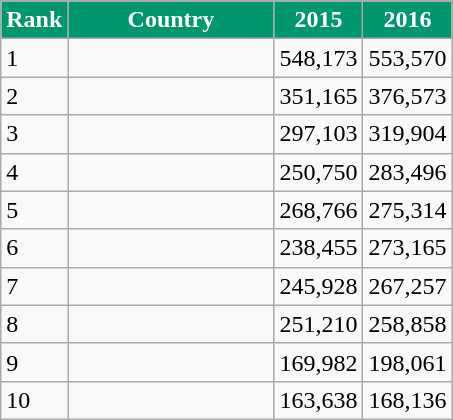<table class="wikitable">
<tr>
</tr>
<tr style="color:white;">
<th style="width:5px; background:#00966E;">Rank</th>
<th style="width:130px; background:#00966E;">Country</th>
<th style="width:50px; background:#00966E;">2015</th>
<th style="width:50px; background:#00966E;">2016</th>
</tr>
<tr>
<td>1</td>
<td></td>
<td>548,173</td>
<td>553,570</td>
</tr>
<tr>
<td>2</td>
<td></td>
<td>351,165</td>
<td>376,573</td>
</tr>
<tr>
<td>3</td>
<td></td>
<td>297,103</td>
<td>319,904</td>
</tr>
<tr>
<td>4</td>
<td></td>
<td>250,750</td>
<td>283,496</td>
</tr>
<tr>
<td>5</td>
<td></td>
<td>268,766</td>
<td>275,314</td>
</tr>
<tr>
<td>6</td>
<td></td>
<td>238,455</td>
<td>273,165</td>
</tr>
<tr>
<td>7</td>
<td></td>
<td>245,928</td>
<td>267,257</td>
</tr>
<tr>
<td>8</td>
<td></td>
<td>251,210</td>
<td>258,858</td>
</tr>
<tr>
<td>9</td>
<td></td>
<td>169,982</td>
<td>198,061</td>
</tr>
<tr>
<td>10</td>
<td></td>
<td>163,638</td>
<td>168,136</td>
</tr>
</table>
